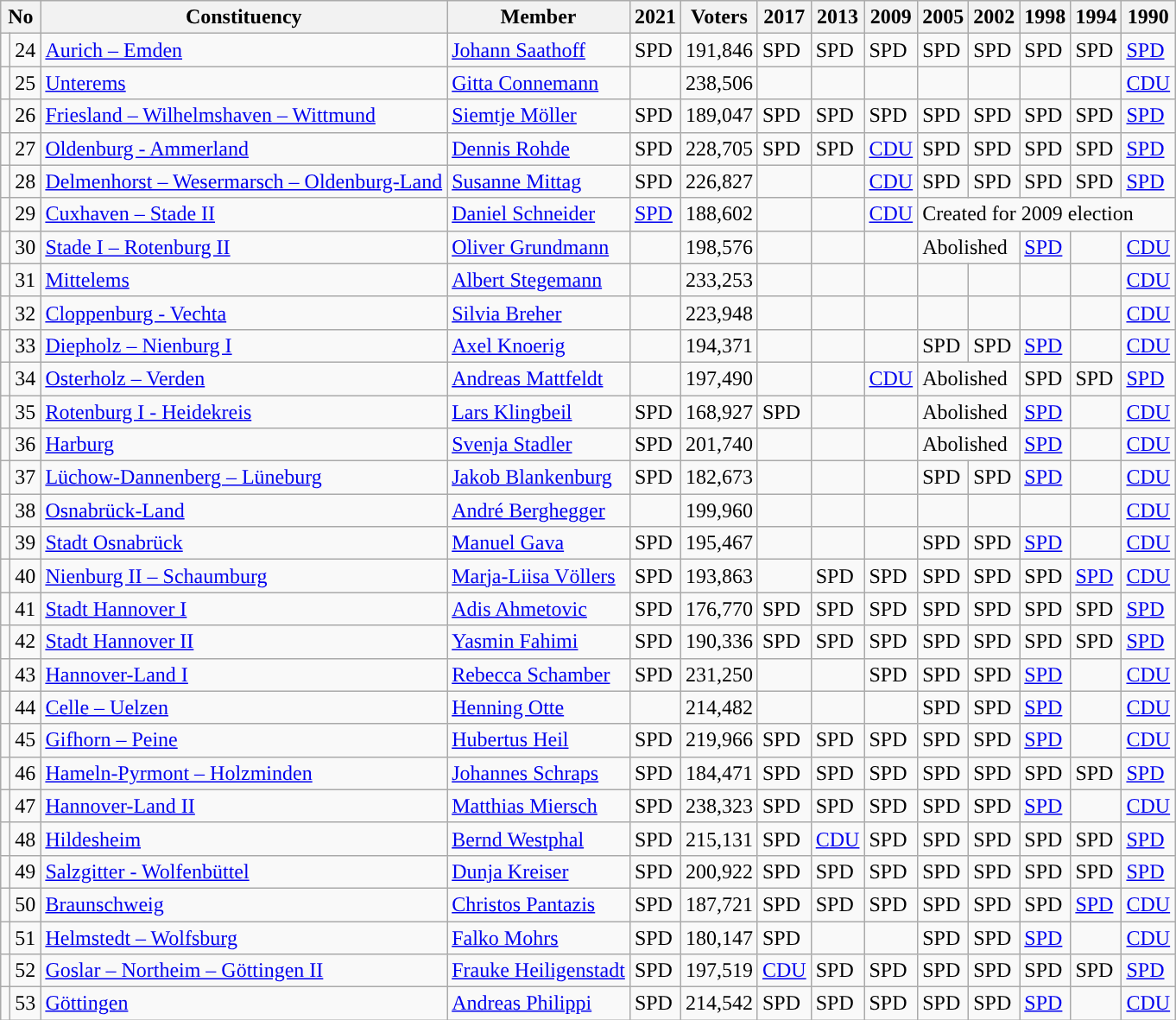<table class="wikitable sortable">
<tr>
<th colspan=2>No</th>
<th>Constituency</th>
<th>Member</th>
<th>2021</th>
<th>Voters</th>
<th>2017</th>
<th>2013</th>
<th>2009</th>
<th>2005</th>
<th>2002</th>
<th>1998</th>
<th>1994</th>
<th>1990</th>
</tr>
<tr>
<td style="background-color: "></td>
<td>24</td>
<td><a href='#'>Aurich – Emden</a></td>
<td><a href='#'>Johann Saathoff</a></td>
<td bgcolor=>SPD</td>
<td>191,846</td>
<td bgcolor=>SPD</td>
<td bgcolor=>SPD</td>
<td bgcolor=>SPD</td>
<td bgcolor=>SPD</td>
<td bgcolor=>SPD</td>
<td bgcolor=>SPD</td>
<td bgcolor=>SPD</td>
<td><a href='#'>SPD</a></td>
</tr>
<tr>
<td style="background-color: "></td>
<td>25</td>
<td><a href='#'>Unterems</a></td>
<td><a href='#'>Gitta Connemann</a></td>
<td></td>
<td>238,506</td>
<td></td>
<td></td>
<td></td>
<td></td>
<td></td>
<td></td>
<td></td>
<td><a href='#'>CDU</a></td>
</tr>
<tr>
<td style="background-color: "></td>
<td>26</td>
<td><a href='#'>Friesland – Wilhelmshaven – Wittmund</a></td>
<td><a href='#'>Siemtje Möller</a></td>
<td bgcolor=>SPD</td>
<td>189,047</td>
<td bgcolor=>SPD</td>
<td bgcolor=>SPD</td>
<td bgcolor=>SPD</td>
<td bgcolor=>SPD</td>
<td bgcolor=>SPD</td>
<td bgcolor=>SPD</td>
<td bgcolor=>SPD</td>
<td><a href='#'>SPD</a></td>
</tr>
<tr>
<td style="background-color: "></td>
<td>27</td>
<td><a href='#'>Oldenburg - Ammerland</a></td>
<td><a href='#'>Dennis Rohde</a></td>
<td bgcolor=>SPD</td>
<td>228,705</td>
<td bgcolor=>SPD</td>
<td bgcolor=>SPD</td>
<td><a href='#'>CDU</a></td>
<td bgcolor=>SPD</td>
<td bgcolor=>SPD</td>
<td bgcolor=>SPD</td>
<td bgcolor=>SPD</td>
<td><a href='#'>SPD</a></td>
</tr>
<tr>
<td style="background-color: "></td>
<td>28</td>
<td><a href='#'>Delmenhorst – Wesermarsch – Oldenburg-Land</a></td>
<td><a href='#'>Susanne Mittag</a></td>
<td bgcolor=>SPD</td>
<td>226,827</td>
<td></td>
<td></td>
<td><a href='#'>CDU</a></td>
<td bgcolor=>SPD</td>
<td bgcolor=>SPD</td>
<td bgcolor=>SPD</td>
<td bgcolor=>SPD</td>
<td><a href='#'>SPD</a></td>
</tr>
<tr>
<td style="background-color: "></td>
<td>29</td>
<td><a href='#'>Cuxhaven – Stade II</a></td>
<td><a href='#'>Daniel Schneider</a></td>
<td><a href='#'>SPD</a></td>
<td>188,602</td>
<td></td>
<td></td>
<td><a href='#'>CDU</a></td>
<td colspan=5>Created for 2009 election</td>
</tr>
<tr>
<td style="background-color: "></td>
<td>30</td>
<td><a href='#'>Stade I – Rotenburg II</a></td>
<td><a href='#'>Oliver Grundmann</a></td>
<td></td>
<td>198,576</td>
<td></td>
<td></td>
<td></td>
<td colspan=2>Abolished</td>
<td><a href='#'>SPD</a></td>
<td></td>
<td><a href='#'>CDU</a></td>
</tr>
<tr>
<td style="background-color: "></td>
<td>31</td>
<td><a href='#'>Mittelems</a></td>
<td><a href='#'>Albert Stegemann</a></td>
<td></td>
<td>233,253</td>
<td></td>
<td></td>
<td></td>
<td></td>
<td></td>
<td></td>
<td></td>
<td><a href='#'>CDU</a></td>
</tr>
<tr>
<td style="background-color: "></td>
<td>32</td>
<td><a href='#'>Cloppenburg - Vechta</a></td>
<td><a href='#'>Silvia Breher</a></td>
<td></td>
<td>223,948</td>
<td></td>
<td></td>
<td></td>
<td></td>
<td></td>
<td></td>
<td></td>
<td><a href='#'>CDU</a></td>
</tr>
<tr>
<td style="background-color: "></td>
<td>33</td>
<td><a href='#'>Diepholz – Nienburg I</a></td>
<td><a href='#'>Axel Knoerig</a></td>
<td></td>
<td>194,371</td>
<td></td>
<td></td>
<td></td>
<td bgcolor=>SPD</td>
<td bgcolor=>SPD</td>
<td><a href='#'>SPD</a></td>
<td></td>
<td><a href='#'>CDU</a></td>
</tr>
<tr>
<td style="background-color: "></td>
<td>34</td>
<td><a href='#'>Osterholz – Verden</a></td>
<td><a href='#'>Andreas Mattfeldt</a></td>
<td></td>
<td>197,490</td>
<td></td>
<td></td>
<td><a href='#'>CDU</a></td>
<td colspan=2>Abolished</td>
<td bgcolor=>SPD</td>
<td bgcolor=>SPD</td>
<td><a href='#'>SPD</a></td>
</tr>
<tr>
<td style="background-color: "></td>
<td>35</td>
<td><a href='#'>Rotenburg I - Heidekreis</a></td>
<td><a href='#'>Lars Klingbeil</a></td>
<td bgcolor=>SPD</td>
<td>168,927</td>
<td bgcolor=>SPD</td>
<td></td>
<td></td>
<td colspan=2>Abolished</td>
<td><a href='#'>SPD</a></td>
<td></td>
<td><a href='#'>CDU</a></td>
</tr>
<tr>
<td style="background-color: "></td>
<td>36</td>
<td><a href='#'>Harburg</a></td>
<td><a href='#'>Svenja Stadler</a></td>
<td bgcolor=>SPD</td>
<td>201,740</td>
<td></td>
<td></td>
<td></td>
<td colspan=2>Abolished</td>
<td><a href='#'>SPD</a></td>
<td></td>
<td><a href='#'>CDU</a></td>
</tr>
<tr>
<td style="background-color: "></td>
<td>37</td>
<td><a href='#'>Lüchow-Dannenberg – Lüneburg</a></td>
<td><a href='#'>Jakob Blankenburg</a></td>
<td bgcolor=>SPD</td>
<td>182,673</td>
<td></td>
<td></td>
<td></td>
<td bgcolor=>SPD</td>
<td bgcolor=>SPD</td>
<td><a href='#'>SPD</a></td>
<td></td>
<td><a href='#'>CDU</a></td>
</tr>
<tr>
<td style="background-color: "></td>
<td>38</td>
<td><a href='#'>Osnabrück-Land</a></td>
<td><a href='#'>André Berghegger</a></td>
<td></td>
<td>199,960</td>
<td></td>
<td></td>
<td></td>
<td></td>
<td></td>
<td></td>
<td></td>
<td><a href='#'>CDU</a></td>
</tr>
<tr>
<td style="background-color: "></td>
<td>39</td>
<td><a href='#'>Stadt Osnabrück</a></td>
<td><a href='#'>Manuel Gava</a></td>
<td bgcolor=>SPD</td>
<td>195,467</td>
<td></td>
<td></td>
<td></td>
<td bgcolor=>SPD</td>
<td bgcolor=>SPD</td>
<td><a href='#'>SPD</a></td>
<td></td>
<td><a href='#'>CDU</a></td>
</tr>
<tr>
<td style="background-color: "></td>
<td>40</td>
<td><a href='#'>Nienburg II – Schaumburg</a></td>
<td><a href='#'>Marja-Liisa Völlers</a></td>
<td bgcolor=>SPD</td>
<td>193,863</td>
<td></td>
<td bgcolor=>SPD</td>
<td bgcolor=>SPD</td>
<td bgcolor=>SPD</td>
<td bgcolor=>SPD</td>
<td bgcolor=>SPD</td>
<td><a href='#'>SPD</a></td>
<td><a href='#'>CDU</a></td>
</tr>
<tr>
<td style="background-color: "></td>
<td>41</td>
<td><a href='#'>Stadt Hannover I</a></td>
<td><a href='#'>Adis Ahmetovic</a></td>
<td bgcolor=>SPD</td>
<td>176,770</td>
<td bgcolor=>SPD</td>
<td bgcolor=>SPD</td>
<td bgcolor=>SPD</td>
<td bgcolor=>SPD</td>
<td bgcolor=>SPD</td>
<td bgcolor=>SPD</td>
<td bgcolor=>SPD</td>
<td><a href='#'>SPD</a></td>
</tr>
<tr>
<td style="background-color: "></td>
<td>42</td>
<td><a href='#'>Stadt Hannover II</a></td>
<td><a href='#'>Yasmin Fahimi</a></td>
<td bgcolor=>SPD</td>
<td>190,336</td>
<td bgcolor=>SPD</td>
<td bgcolor=>SPD</td>
<td bgcolor=>SPD</td>
<td bgcolor=>SPD</td>
<td bgcolor=>SPD</td>
<td bgcolor=>SPD</td>
<td bgcolor=>SPD</td>
<td><a href='#'>SPD</a></td>
</tr>
<tr>
<td style="background-color: "></td>
<td>43</td>
<td><a href='#'>Hannover-Land I</a></td>
<td><a href='#'>Rebecca Schamber</a></td>
<td bgcolor=>SPD</td>
<td>231,250</td>
<td></td>
<td></td>
<td bgcolor=>SPD</td>
<td bgcolor=>SPD</td>
<td bgcolor=>SPD</td>
<td><a href='#'>SPD</a></td>
<td></td>
<td><a href='#'>CDU</a></td>
</tr>
<tr>
<td style="background-color: "></td>
<td>44</td>
<td><a href='#'>Celle – Uelzen</a></td>
<td><a href='#'>Henning Otte</a></td>
<td></td>
<td>214,482</td>
<td></td>
<td></td>
<td></td>
<td bgcolor=>SPD</td>
<td bgcolor=>SPD</td>
<td><a href='#'>SPD</a></td>
<td></td>
<td><a href='#'>CDU</a></td>
</tr>
<tr>
<td style="background-color: "></td>
<td>45</td>
<td><a href='#'>Gifhorn – Peine</a></td>
<td><a href='#'>Hubertus Heil</a></td>
<td bgcolor=>SPD</td>
<td>219,966</td>
<td bgcolor=>SPD</td>
<td bgcolor=>SPD</td>
<td bgcolor=>SPD</td>
<td bgcolor=>SPD</td>
<td bgcolor=>SPD</td>
<td><a href='#'>SPD</a></td>
<td></td>
<td><a href='#'>CDU</a></td>
</tr>
<tr>
<td style="background-color: "></td>
<td>46</td>
<td><a href='#'>Hameln-Pyrmont – Holzminden</a></td>
<td><a href='#'>Johannes Schraps</a></td>
<td bgcolor=>SPD</td>
<td>184,471</td>
<td bgcolor=>SPD</td>
<td bgcolor=>SPD</td>
<td bgcolor=>SPD</td>
<td bgcolor=>SPD</td>
<td bgcolor=>SPD</td>
<td bgcolor=>SPD</td>
<td bgcolor=>SPD</td>
<td><a href='#'>SPD</a></td>
</tr>
<tr>
<td style="background-color: "></td>
<td>47</td>
<td><a href='#'>Hannover-Land II</a></td>
<td><a href='#'>Matthias Miersch</a></td>
<td bgcolor=>SPD</td>
<td>238,323</td>
<td bgcolor=>SPD</td>
<td bgcolor=>SPD</td>
<td bgcolor=>SPD</td>
<td bgcolor=>SPD</td>
<td bgcolor=>SPD</td>
<td><a href='#'>SPD</a></td>
<td></td>
<td><a href='#'>CDU</a></td>
</tr>
<tr>
<td style="background-color: "></td>
<td>48</td>
<td><a href='#'>Hildesheim</a></td>
<td><a href='#'>Bernd Westphal</a></td>
<td bgcolor=>SPD</td>
<td>215,131</td>
<td bgcolor=>SPD</td>
<td><a href='#'>CDU</a></td>
<td bgcolor=>SPD</td>
<td bgcolor=>SPD</td>
<td bgcolor=>SPD</td>
<td bgcolor=>SPD</td>
<td bgcolor=>SPD</td>
<td><a href='#'>SPD</a></td>
</tr>
<tr>
<td style="background-color: "></td>
<td>49</td>
<td><a href='#'>Salzgitter - Wolfenbüttel</a></td>
<td><a href='#'>Dunja Kreiser</a></td>
<td bgcolor=>SPD</td>
<td>200,922</td>
<td bgcolor=>SPD</td>
<td bgcolor=>SPD</td>
<td bgcolor=>SPD</td>
<td bgcolor=>SPD</td>
<td bgcolor=>SPD</td>
<td bgcolor=>SPD</td>
<td bgcolor=>SPD</td>
<td><a href='#'>SPD</a></td>
</tr>
<tr>
<td style="background-color: "></td>
<td>50</td>
<td><a href='#'>Braunschweig</a></td>
<td><a href='#'>Christos Pantazis</a></td>
<td bgcolor=>SPD</td>
<td>187,721</td>
<td bgcolor=>SPD</td>
<td bgcolor=>SPD</td>
<td bgcolor=>SPD</td>
<td bgcolor=>SPD</td>
<td bgcolor=>SPD</td>
<td bgcolor=>SPD</td>
<td><a href='#'>SPD</a></td>
<td><a href='#'>CDU</a></td>
</tr>
<tr>
<td style="background-color: "></td>
<td>51</td>
<td><a href='#'>Helmstedt – Wolfsburg</a></td>
<td><a href='#'>Falko Mohrs</a></td>
<td bgcolor=>SPD</td>
<td>180,147</td>
<td bgcolor=>SPD</td>
<td></td>
<td></td>
<td bgcolor=>SPD</td>
<td bgcolor=>SPD</td>
<td><a href='#'>SPD</a></td>
<td></td>
<td><a href='#'>CDU</a></td>
</tr>
<tr>
<td style="background-color: "></td>
<td>52</td>
<td><a href='#'>Goslar – Northeim – Göttingen II</a></td>
<td><a href='#'>Frauke Heiligenstadt</a></td>
<td bgcolor=>SPD</td>
<td>197,519</td>
<td><a href='#'>CDU</a></td>
<td bgcolor=>SPD</td>
<td bgcolor=>SPD</td>
<td bgcolor=>SPD</td>
<td bgcolor=>SPD</td>
<td bgcolor=>SPD</td>
<td bgcolor=>SPD</td>
<td><a href='#'>SPD</a></td>
</tr>
<tr>
<td style="background-color: "></td>
<td>53</td>
<td><a href='#'>Göttingen</a></td>
<td><a href='#'>Andreas Philippi</a></td>
<td bgcolor=>SPD</td>
<td>214,542</td>
<td bgcolor=>SPD</td>
<td bgcolor=>SPD</td>
<td bgcolor=>SPD</td>
<td bgcolor=>SPD</td>
<td bgcolor=>SPD</td>
<td><a href='#'>SPD</a></td>
<td></td>
<td><a href='#'>CDU</a></td>
</tr>
</table>
